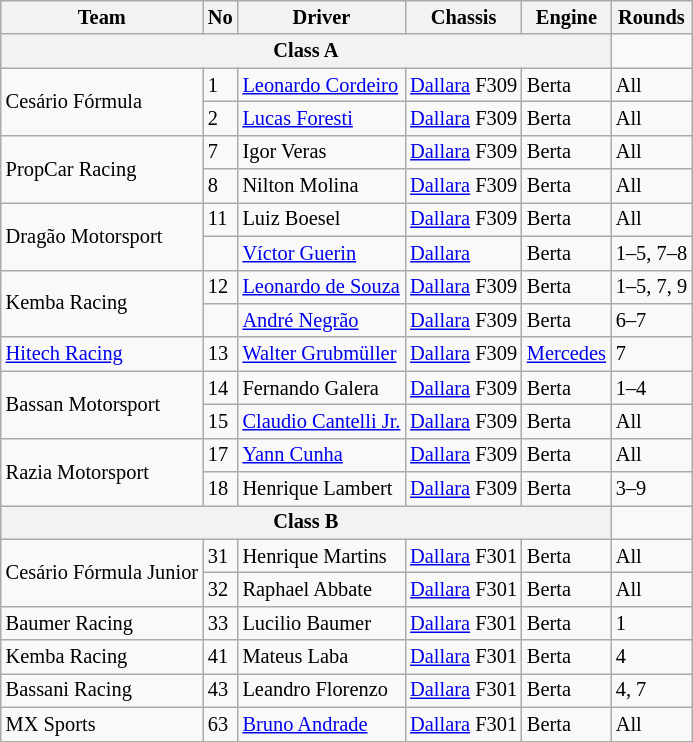<table class="wikitable" style="font-size: 85%;">
<tr>
<th>Team</th>
<th>No</th>
<th>Driver</th>
<th>Chassis</th>
<th>Engine</th>
<th>Rounds</th>
</tr>
<tr>
<th colspan=5>Class A</th>
</tr>
<tr>
<td rowspan=2> Cesário Fórmula</td>
<td>1</td>
<td> <a href='#'>Leonardo Cordeiro</a></td>
<td><a href='#'>Dallara</a> F309</td>
<td>Berta</td>
<td>All</td>
</tr>
<tr>
<td>2</td>
<td> <a href='#'>Lucas Foresti</a></td>
<td><a href='#'>Dallara</a> F309</td>
<td>Berta</td>
<td>All</td>
</tr>
<tr>
<td rowspan=2> PropCar Racing</td>
<td>7</td>
<td> Igor Veras</td>
<td><a href='#'>Dallara</a> F309</td>
<td>Berta</td>
<td>All</td>
</tr>
<tr>
<td>8</td>
<td> Nilton Molina</td>
<td><a href='#'>Dallara</a> F309</td>
<td>Berta</td>
<td>All</td>
</tr>
<tr>
<td rowspan=2> Dragão Motorsport</td>
<td>11</td>
<td> Luiz Boesel</td>
<td><a href='#'>Dallara</a> F309</td>
<td>Berta</td>
<td>All</td>
</tr>
<tr>
<td></td>
<td> <a href='#'>Víctor Guerin</a></td>
<td><a href='#'>Dallara</a> </td>
<td>Berta</td>
<td>1–5, 7–8</td>
</tr>
<tr>
<td rowspan=2> Kemba Racing</td>
<td>12</td>
<td> <a href='#'>Leonardo de Souza</a></td>
<td><a href='#'>Dallara</a> F309</td>
<td>Berta</td>
<td>1–5, 7, 9</td>
</tr>
<tr>
<td></td>
<td> <a href='#'>André Negrão</a></td>
<td><a href='#'>Dallara</a> F309</td>
<td>Berta</td>
<td>6–7</td>
</tr>
<tr>
<td> <a href='#'>Hitech Racing</a></td>
<td>13</td>
<td> <a href='#'>Walter Grubmüller</a></td>
<td><a href='#'>Dallara</a> F309</td>
<td><a href='#'>Mercedes</a></td>
<td>7</td>
</tr>
<tr>
<td rowspan=2> Bassan Motorsport</td>
<td>14</td>
<td> Fernando Galera</td>
<td><a href='#'>Dallara</a> F309</td>
<td>Berta</td>
<td>1–4</td>
</tr>
<tr>
<td>15</td>
<td> <a href='#'>Claudio Cantelli Jr.</a></td>
<td><a href='#'>Dallara</a> F309</td>
<td>Berta</td>
<td>All</td>
</tr>
<tr>
<td rowspan=2> Razia Motorsport</td>
<td>17</td>
<td> <a href='#'>Yann Cunha</a></td>
<td><a href='#'>Dallara</a> F309</td>
<td>Berta</td>
<td>All</td>
</tr>
<tr>
<td>18</td>
<td> Henrique Lambert</td>
<td><a href='#'>Dallara</a> F309</td>
<td>Berta</td>
<td>3–9</td>
</tr>
<tr>
<th colspan=5>Class B</th>
</tr>
<tr>
<td rowspan=2> Cesário Fórmula Junior</td>
<td>31</td>
<td> Henrique Martins</td>
<td><a href='#'>Dallara</a> F301</td>
<td>Berta</td>
<td>All</td>
</tr>
<tr>
<td>32</td>
<td> Raphael Abbate</td>
<td><a href='#'>Dallara</a> F301</td>
<td>Berta</td>
<td>All</td>
</tr>
<tr>
<td> Baumer Racing</td>
<td>33</td>
<td> Lucilio Baumer</td>
<td><a href='#'>Dallara</a> F301</td>
<td>Berta</td>
<td>1</td>
</tr>
<tr>
<td> Kemba Racing</td>
<td>41</td>
<td> Mateus Laba</td>
<td><a href='#'>Dallara</a> F301</td>
<td>Berta</td>
<td>4</td>
</tr>
<tr>
<td> Bassani Racing</td>
<td>43</td>
<td> Leandro Florenzo</td>
<td><a href='#'>Dallara</a> F301</td>
<td>Berta</td>
<td>4, 7</td>
</tr>
<tr>
<td> MX Sports</td>
<td>63</td>
<td> <a href='#'>Bruno Andrade</a></td>
<td><a href='#'>Dallara</a> F301</td>
<td>Berta</td>
<td>All</td>
</tr>
<tr>
</tr>
</table>
